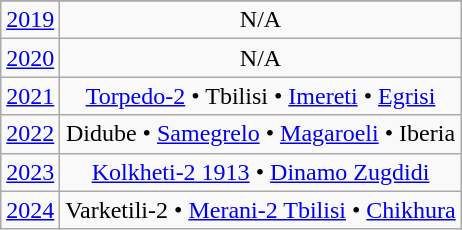<table class="wikitable" style="text-align: center">
<tr>
</tr>
<tr>
<td><a href='#'>2019</a></td>
<td>N/A</td>
</tr>
<tr>
<td><a href='#'>2020</a></td>
<td>N/A</td>
</tr>
<tr>
<td><a href='#'>2021</a></td>
<td><a href='#'>Torpedo-2</a> • Tbilisi • <a href='#'>Imereti</a> • <a href='#'>Egrisi</a></td>
</tr>
<tr>
<td><a href='#'>2022</a></td>
<td>Didube • <a href='#'>Samegrelo</a> • <a href='#'>Magaroeli</a> • Iberia</td>
</tr>
<tr>
<td><a href='#'>2023</a></td>
<td><a href='#'>Kolkheti-2 1913</a> • <a href='#'>Dinamo Zugdidi</a></td>
</tr>
<tr>
<td><a href='#'>2024</a></td>
<td>Varketili-2 • <a href='#'>Merani-2 Tbilisi</a> • <a href='#'>Chikhura</a></td>
</tr>
</table>
